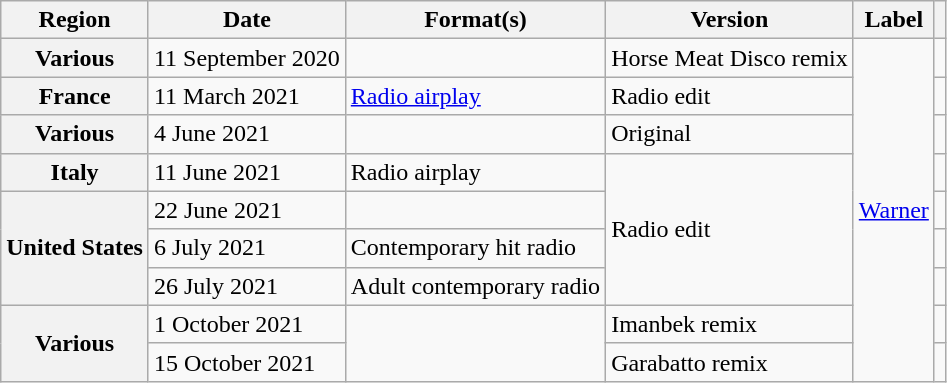<table class="wikitable plainrowheaders">
<tr>
<th scope="col">Region</th>
<th scope="col">Date</th>
<th scope="col">Format(s)</th>
<th scope="col">Version</th>
<th scope="col">Label</th>
<th scope="col"></th>
</tr>
<tr>
<th scope="row">Various</th>
<td>11 September 2020</td>
<td></td>
<td>Horse Meat Disco remix</td>
<td rowspan="10"><a href='#'>Warner</a></td>
<td style="text-align:center;"></td>
</tr>
<tr>
<th scope="row">France</th>
<td>11 March 2021</td>
<td><a href='#'>Radio airplay</a></td>
<td>Radio edit</td>
<td style="text-align:center;"></td>
</tr>
<tr>
<th scope="row">Various</th>
<td>4 June 2021</td>
<td></td>
<td>Original</td>
<td style="text-align:center;"></td>
</tr>
<tr>
<th scope="row">Italy</th>
<td>11 June 2021</td>
<td>Radio airplay</td>
<td rowspan="4">Radio edit</td>
<td style="text-align:center;"></td>
</tr>
<tr>
<th scope="row" rowspan="3">United States</th>
<td>22 June 2021</td>
<td></td>
<td style="text-align:center;"></td>
</tr>
<tr>
<td>6 July 2021</td>
<td>Contemporary hit radio</td>
<td style="text-align:center;"></td>
</tr>
<tr>
<td>26 July 2021</td>
<td>Adult contemporary radio</td>
<td style="text-align:center;"></td>
</tr>
<tr>
<th scope="row" rowspan="2">Various</th>
<td>1 October 2021</td>
<td rowspan="2"></td>
<td>Imanbek remix</td>
<td style="text-align:center;"></td>
</tr>
<tr>
<td>15 October 2021</td>
<td>Garabatto remix</td>
<td style="text-align:center;"></td>
</tr>
</table>
